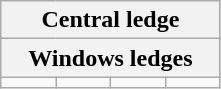<table align="center" class="wikitable">
<tr>
<th colspan=4><strong>Central ledge</strong><br></th>
</tr>
<tr ---->
<th colspan=4><strong>Windows ledges</strong></th>
</tr>
<tr ---->
<td width="20%"></td>
<td width="20%"></td>
<td width="20%"></td>
<td width="20%"></td>
</tr>
</table>
